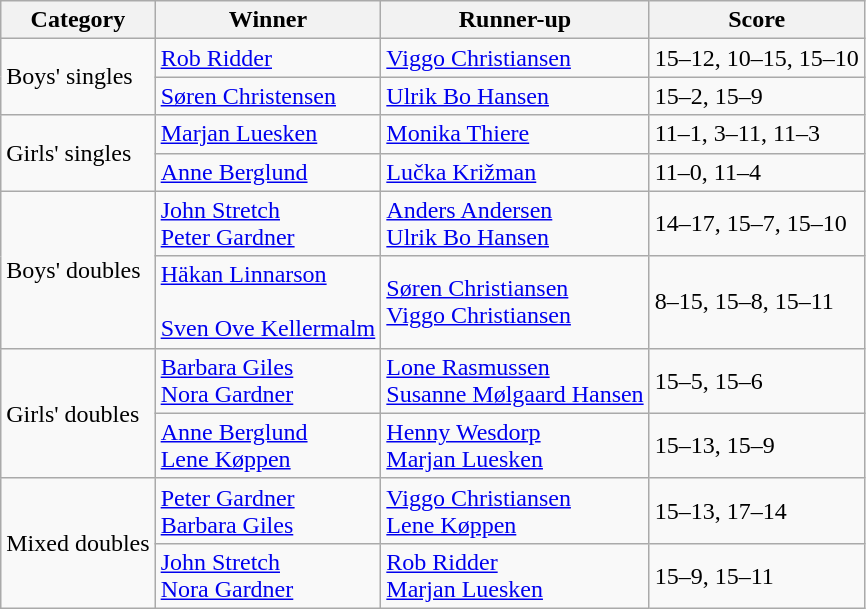<table class="wikitable">
<tr>
<th>Category</th>
<th>Winner</th>
<th>Runner-up</th>
<th>Score</th>
</tr>
<tr>
<td rowspan=2>Boys' singles</td>
<td> <a href='#'>Rob Ridder</a></td>
<td> <a href='#'>Viggo Christiansen</a></td>
<td>15–12, 10–15, 15–10</td>
</tr>
<tr>
<td> <a href='#'>Søren Christensen</a></td>
<td> <a href='#'>Ulrik Bo Hansen</a></td>
<td>15–2, 15–9</td>
</tr>
<tr>
<td rowspan=2>Girls' singles</td>
<td> <a href='#'>Marjan Luesken</a></td>
<td> <a href='#'>Monika Thiere</a></td>
<td>11–1, 3–11, 11–3</td>
</tr>
<tr>
<td> <a href='#'>Anne Berglund</a></td>
<td> <a href='#'>Lučka Križman</a></td>
<td>11–0, 11–4</td>
</tr>
<tr>
<td rowspan=2>Boys' doubles</td>
<td> <a href='#'>John Stretch</a><br> <a href='#'>Peter Gardner</a></td>
<td> <a href='#'>Anders Andersen</a><br> <a href='#'>Ulrik Bo Hansen</a></td>
<td>14–17, 15–7, 15–10</td>
</tr>
<tr>
<td> <a href='#'>Häkan Linnarson</a><br><br> <a href='#'>Sven Ove Kellermalm</a></td>
<td> <a href='#'>Søren Christiansen</a><br> <a href='#'>Viggo Christiansen</a></td>
<td>8–15, 15–8, 15–11</td>
</tr>
<tr>
<td rowspan=2>Girls' doubles</td>
<td> <a href='#'>Barbara Giles</a><br> <a href='#'>Nora Gardner</a></td>
<td> <a href='#'>Lone Rasmussen</a><br> <a href='#'>Susanne Mølgaard Hansen</a></td>
<td>15–5, 15–6</td>
</tr>
<tr>
<td> <a href='#'>Anne Berglund</a><br>  <a href='#'>Lene Køppen</a></td>
<td> <a href='#'>Henny Wesdorp</a><br> <a href='#'>Marjan Luesken</a></td>
<td>15–13, 15–9</td>
</tr>
<tr>
<td rowspan=2>Mixed doubles</td>
<td> <a href='#'>Peter Gardner</a><br> <a href='#'>Barbara Giles</a></td>
<td> <a href='#'>Viggo Christiansen</a><br> <a href='#'>Lene Køppen</a></td>
<td>15–13, 17–14</td>
</tr>
<tr>
<td> <a href='#'>John Stretch</a><br> <a href='#'>Nora Gardner</a></td>
<td> <a href='#'>Rob Ridder</a><br> <a href='#'>Marjan Luesken</a></td>
<td>15–9, 15–11</td>
</tr>
</table>
